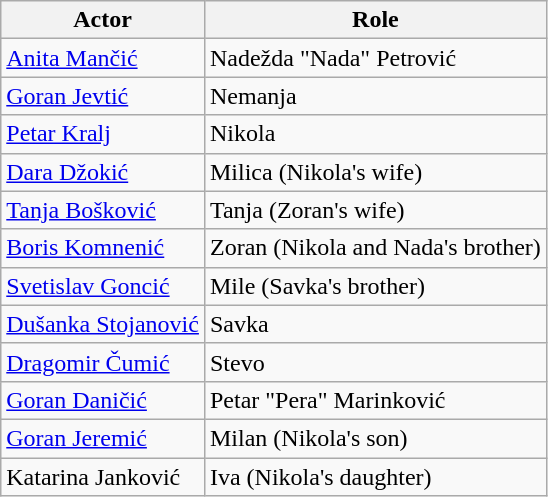<table class="wikitable">
<tr>
<th>Actor</th>
<th>Role</th>
</tr>
<tr>
<td><a href='#'>Anita Mančić</a></td>
<td>Nadežda "Nada" Petrović</td>
</tr>
<tr>
<td><a href='#'>Goran Jevtić</a></td>
<td>Nemanja</td>
</tr>
<tr>
<td><a href='#'>Petar Kralj</a></td>
<td>Nikola</td>
</tr>
<tr>
<td><a href='#'>Dara Džokić</a></td>
<td>Milica (Nikola's wife)</td>
</tr>
<tr>
<td><a href='#'>Tanja Bošković</a></td>
<td>Tanja (Zoran's wife)</td>
</tr>
<tr>
<td><a href='#'>Boris Komnenić</a></td>
<td>Zoran (Nikola and Nada's brother)</td>
</tr>
<tr>
<td><a href='#'>Svetislav Goncić</a></td>
<td>Mile (Savka's brother)</td>
</tr>
<tr>
<td><a href='#'>Dušanka Stojanović</a></td>
<td>Savka</td>
</tr>
<tr>
<td><a href='#'>Dragomir Čumić</a></td>
<td>Stevo</td>
</tr>
<tr>
<td><a href='#'>Goran Daničić</a></td>
<td>Petar "Pera" Marinković</td>
</tr>
<tr>
<td><a href='#'>Goran Jeremić</a></td>
<td>Milan (Nikola's son)</td>
</tr>
<tr>
<td>Katarina Janković</td>
<td>Iva (Nikola's daughter)</td>
</tr>
</table>
